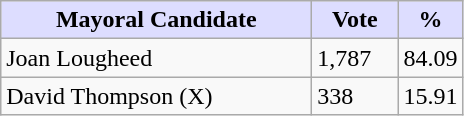<table class="wikitable">
<tr>
<th style="background:#ddf; width:200px;">Mayoral Candidate</th>
<th style="background:#ddf; width:50px;">Vote </th>
<th style="background:#ddf; width:30px;">%</th>
</tr>
<tr>
<td>Joan Lougheed</td>
<td>1,787</td>
<td>84.09</td>
</tr>
<tr>
<td>David Thompson (X)</td>
<td>338</td>
<td>15.91</td>
</tr>
</table>
